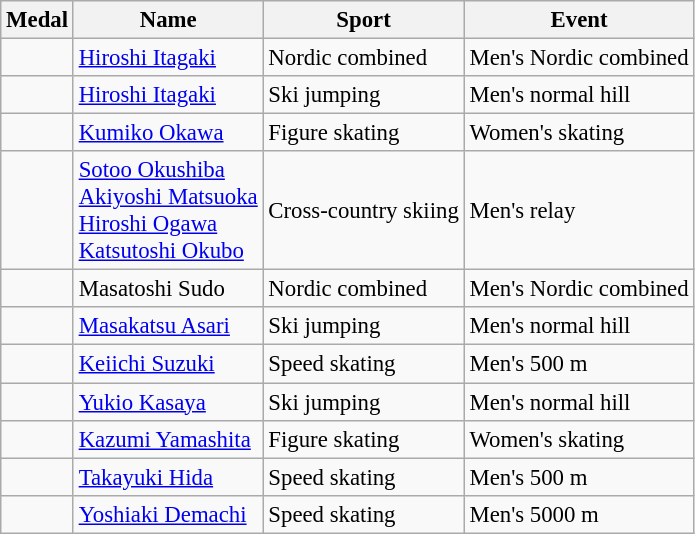<table class="wikitable sortable" style="font-size: 95%;">
<tr>
<th>Medal</th>
<th>Name</th>
<th>Sport</th>
<th>Event</th>
</tr>
<tr>
<td></td>
<td><a href='#'>Hiroshi Itagaki</a></td>
<td>Nordic combined</td>
<td>Men's Nordic combined</td>
</tr>
<tr>
<td></td>
<td><a href='#'>Hiroshi Itagaki</a></td>
<td>Ski jumping</td>
<td>Men's normal hill</td>
</tr>
<tr>
<td></td>
<td><a href='#'>Kumiko Okawa</a></td>
<td>Figure skating</td>
<td>Women's skating</td>
</tr>
<tr>
<td></td>
<td><a href='#'>Sotoo Okushiba</a><br><a href='#'>Akiyoshi Matsuoka</a><br><a href='#'>Hiroshi Ogawa</a><br><a href='#'>Katsutoshi Okubo</a></td>
<td>Cross-country skiing</td>
<td>Men's relay</td>
</tr>
<tr>
<td></td>
<td>Masatoshi Sudo</td>
<td>Nordic combined</td>
<td>Men's Nordic combined</td>
</tr>
<tr>
<td></td>
<td><a href='#'>Masakatsu Asari</a></td>
<td>Ski jumping</td>
<td>Men's normal hill</td>
</tr>
<tr>
<td></td>
<td><a href='#'>Keiichi Suzuki</a></td>
<td>Speed skating</td>
<td>Men's 500 m</td>
</tr>
<tr>
<td></td>
<td><a href='#'>Yukio Kasaya</a></td>
<td>Ski jumping</td>
<td>Men's normal hill</td>
</tr>
<tr>
<td></td>
<td><a href='#'>Kazumi Yamashita</a></td>
<td>Figure skating</td>
<td>Women's skating</td>
</tr>
<tr>
<td></td>
<td><a href='#'>Takayuki Hida</a></td>
<td>Speed skating</td>
<td>Men's 500 m</td>
</tr>
<tr>
<td></td>
<td><a href='#'>Yoshiaki Demachi</a></td>
<td>Speed skating</td>
<td>Men's 5000 m</td>
</tr>
</table>
